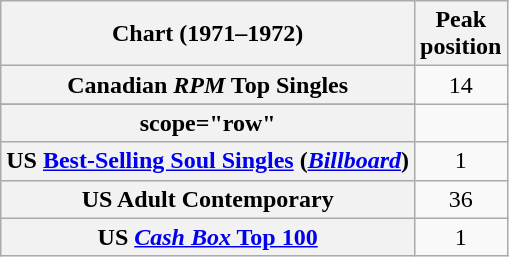<table class="wikitable sortable plainrowheaders" style="text-align:center">
<tr>
<th scope="col">Chart (1971–1972)</th>
<th scope="col">Peak<br>position</th>
</tr>
<tr>
<th scope="row">Canadian <em>RPM</em> Top Singles</th>
<td>14</td>
</tr>
<tr>
</tr>
<tr>
<th>scope="row" </th>
</tr>
<tr>
<th scope="row">US <a href='#'>Best-Selling Soul Singles</a> (<em><a href='#'>Billboard</a></em>)</th>
<td>1</td>
</tr>
<tr>
<th scope="row">US Adult Contemporary</th>
<td>36</td>
</tr>
<tr>
<th scope="row">US <a href='#'><em>Cash Box</em> Top 100</a></th>
<td>1</td>
</tr>
</table>
